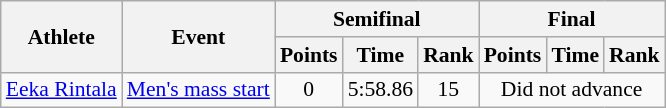<table class="wikitable" style="font-size:90%">
<tr>
<th rowspan=2>Athlete</th>
<th rowspan=2>Event</th>
<th colspan=3>Semifinal</th>
<th colspan=3>Final</th>
</tr>
<tr>
<th>Points</th>
<th>Time</th>
<th>Rank</th>
<th>Points</th>
<th>Time</th>
<th>Rank</th>
</tr>
<tr align=center>
<td align=left><a href='#'>Eeka Rintala</a></td>
<td align=left><a href='#'>Men's mass start</a></td>
<td>0</td>
<td>5:58.86</td>
<td>15</td>
<td colspan=3>Did not advance</td>
</tr>
</table>
